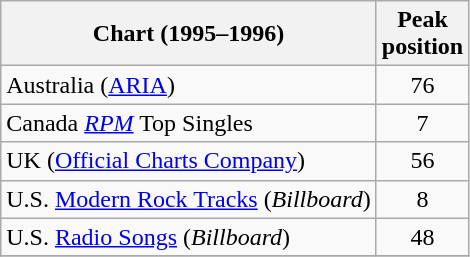<table class="wikitable sortable">
<tr>
<th>Chart (1995–1996)</th>
<th>Peak<br>position</th>
</tr>
<tr>
<td>Australia (<a href='#'>ARIA</a>)</td>
<td align="center">76</td>
</tr>
<tr>
<td>Canada <em><a href='#'>RPM</a></em> Top Singles</td>
<td align="center">7</td>
</tr>
<tr>
<td>UK (<a href='#'>Official Charts Company</a>)</td>
<td align="center">56</td>
</tr>
<tr>
<td>U.S. <a href='#'>Modern Rock Tracks</a> (<em>Billboard</em>)</td>
<td align="center">8</td>
</tr>
<tr>
<td>U.S. <a href='#'>Radio Songs</a> (<em>Billboard</em>)</td>
<td align="center">48</td>
</tr>
<tr>
</tr>
</table>
